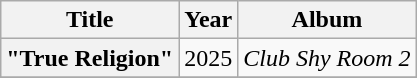<table class="wikitable plainrowheaders" style="text-align:center;">
<tr>
<th scope="col">Title</th>
<th scope="col">Year</th>
<th scope="col">Album</th>
</tr>
<tr>
<th scope="row">"True Religion"<br></th>
<td>2025</td>
<td><em>Club Shy Room 2</em></td>
</tr>
<tr>
</tr>
</table>
